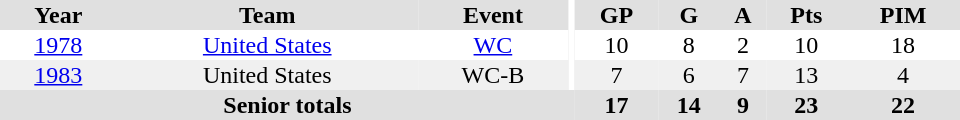<table border="0" cellpadding="1" cellspacing="0" ID="Table3" style="text-align:center; width:40em">
<tr bgcolor="#e0e0e0">
<th>Year</th>
<th>Team</th>
<th>Event</th>
<th rowspan="102" bgcolor="#ffffff"></th>
<th>GP</th>
<th>G</th>
<th>A</th>
<th>Pts</th>
<th>PIM</th>
</tr>
<tr>
<td><a href='#'>1978</a></td>
<td><a href='#'>United States</a></td>
<td><a href='#'>WC</a></td>
<td>10</td>
<td>8</td>
<td>2</td>
<td>10</td>
<td>18</td>
</tr>
<tr bgcolor="#f0f0f0">
<td><a href='#'>1983</a></td>
<td>United States</td>
<td>WC-B</td>
<td>7</td>
<td>6</td>
<td>7</td>
<td>13</td>
<td>4</td>
</tr>
<tr bgcolor="#e0e0e0">
<th colspan="4">Senior totals</th>
<th>17</th>
<th>14</th>
<th>9</th>
<th>23</th>
<th>22</th>
</tr>
</table>
